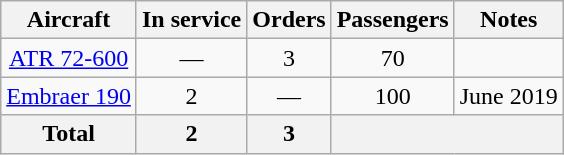<table class="wikitable" style="margin:1em auto; border-collapse:collapse;text-align:center">
<tr>
<th>Aircraft</th>
<th>In service</th>
<th>Orders</th>
<th>Passengers</th>
<th>Notes</th>
</tr>
<tr>
<td><a href='#'>ATR 72-600</a></td>
<td>—</td>
<td>3</td>
<td>70</td>
<td></td>
</tr>
<tr>
<td><a href='#'>Embraer 190</a></td>
<td>2</td>
<td>—</td>
<td>100</td>
<td>June 2019</td>
</tr>
<tr>
<th>Total</th>
<th>2</th>
<th>3</th>
<th colspan="2"></th>
</tr>
</table>
